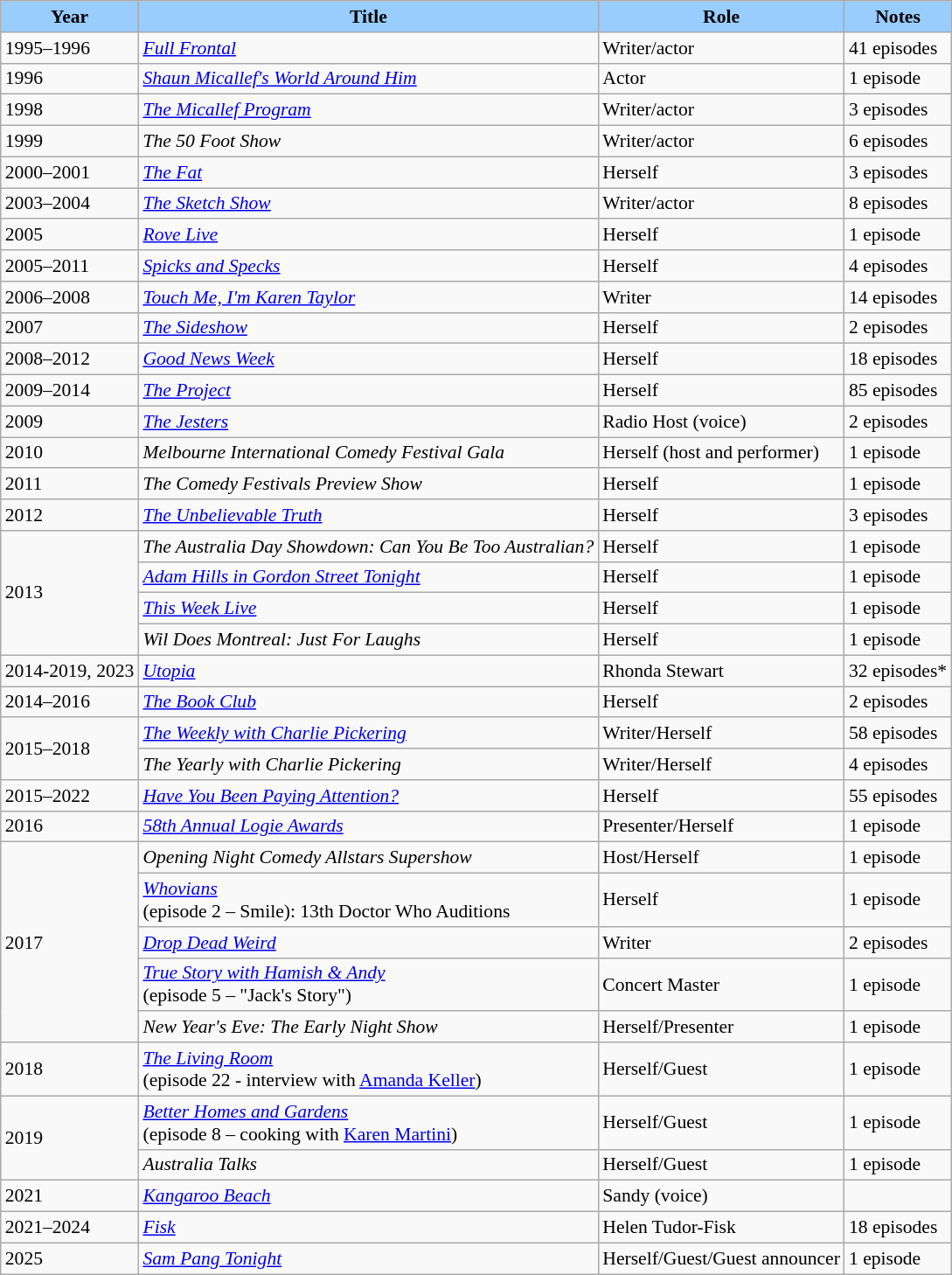<table class="wikitable" style="font-size: 90%;">
<tr>
<th style="background: #9cf;">Year</th>
<th style="background: #9cf;">Title</th>
<th style="background: #9cf;">Role</th>
<th style="background: #9cf;">Notes</th>
</tr>
<tr>
<td>1995–1996</td>
<td><em><a href='#'>Full Frontal</a></em></td>
<td>Writer/actor</td>
<td>41 episodes</td>
</tr>
<tr>
<td>1996</td>
<td><em><a href='#'>Shaun Micallef's World Around Him</a></em></td>
<td>Actor</td>
<td>1 episode</td>
</tr>
<tr>
<td>1998</td>
<td><em><a href='#'>The Micallef Program</a></em></td>
<td>Writer/actor</td>
<td>3 episodes</td>
</tr>
<tr>
<td>1999</td>
<td><em>The 50 Foot Show</em></td>
<td>Writer/actor</td>
<td>6 episodes</td>
</tr>
<tr>
<td>2000–2001</td>
<td><em><a href='#'>The Fat</a></em></td>
<td>Herself</td>
<td>3 episodes</td>
</tr>
<tr>
<td>2003–2004</td>
<td><em><a href='#'>The Sketch Show</a></em></td>
<td>Writer/actor</td>
<td>8 episodes</td>
</tr>
<tr>
<td>2005</td>
<td><em><a href='#'>Rove Live</a></em></td>
<td>Herself</td>
<td>1 episode</td>
</tr>
<tr>
<td>2005–2011</td>
<td><em><a href='#'>Spicks and Specks</a></em></td>
<td>Herself</td>
<td>4 episodes</td>
</tr>
<tr>
<td>2006–2008</td>
<td><em><a href='#'>Touch Me, I'm Karen Taylor</a></em></td>
<td>Writer</td>
<td>14 episodes</td>
</tr>
<tr>
<td>2007</td>
<td><em><a href='#'>The Sideshow</a></em></td>
<td>Herself</td>
<td>2 episodes</td>
</tr>
<tr>
<td>2008–2012</td>
<td><em><a href='#'>Good News Week</a></em></td>
<td>Herself</td>
<td>18 episodes</td>
</tr>
<tr>
<td>2009–2014</td>
<td><em><a href='#'>The Project</a></em></td>
<td>Herself</td>
<td>85 episodes</td>
</tr>
<tr>
<td>2009</td>
<td><em><a href='#'>The Jesters</a></em></td>
<td>Radio Host (voice)</td>
<td>2 episodes</td>
</tr>
<tr>
<td>2010</td>
<td><em>Melbourne International Comedy Festival Gala</em></td>
<td>Herself (host and performer)</td>
<td>1 episode</td>
</tr>
<tr>
<td>2011</td>
<td><em>The Comedy Festivals Preview Show</em></td>
<td>Herself</td>
<td>1 episode</td>
</tr>
<tr>
<td>2012</td>
<td><em><a href='#'>The Unbelievable Truth</a></em></td>
<td>Herself</td>
<td>3 episodes</td>
</tr>
<tr>
<td rowspan="4">2013</td>
<td><em>The Australia Day Showdown: Can You Be Too Australian?</em></td>
<td>Herself</td>
<td>1 episode</td>
</tr>
<tr>
<td><em><a href='#'>Adam Hills in Gordon Street Tonight</a></em></td>
<td>Herself</td>
<td>1 episode</td>
</tr>
<tr>
<td><em><a href='#'>This Week Live</a></em></td>
<td>Herself</td>
<td>1 episode</td>
</tr>
<tr>
<td><em>Wil Does Montreal: Just For Laughs</em></td>
<td>Herself</td>
<td>1 episode</td>
</tr>
<tr>
<td>2014-2019, 2023</td>
<td><em><a href='#'>Utopia</a></em></td>
<td>Rhonda Stewart</td>
<td>32 episodes*</td>
</tr>
<tr>
<td>2014–2016</td>
<td><em><a href='#'>The Book Club</a></em></td>
<td>Herself</td>
<td>2 episodes</td>
</tr>
<tr>
<td rowspan="2">2015–2018</td>
<td><em><a href='#'>The Weekly with Charlie Pickering</a></em></td>
<td>Writer/Herself</td>
<td>58 episodes</td>
</tr>
<tr>
<td><em>The Yearly with Charlie Pickering</em></td>
<td>Writer/Herself</td>
<td>4 episodes</td>
</tr>
<tr>
<td>2015–2022</td>
<td><em><a href='#'>Have You Been Paying Attention?</a></em></td>
<td>Herself</td>
<td>55 episodes</td>
</tr>
<tr>
<td>2016</td>
<td><em><a href='#'>58th Annual Logie Awards</a></em></td>
<td>Presenter/Herself</td>
<td>1 episode</td>
</tr>
<tr>
<td rowspan="5">2017</td>
<td><em>Opening Night Comedy Allstars Supershow</em></td>
<td>Host/Herself</td>
<td>1 episode</td>
</tr>
<tr>
<td><em><a href='#'>Whovians</a></em> <br>(episode 2 – Smile): 13th Doctor Who Auditions<br></td>
<td>Herself</td>
<td>1 episode</td>
</tr>
<tr>
<td><em><a href='#'>Drop Dead Weird</a></em></td>
<td>Writer</td>
<td>2 episodes</td>
</tr>
<tr>
<td><em><a href='#'>True Story with Hamish & Andy</a></em><br> (episode 5 – "Jack's Story")</td>
<td>Concert Master<br></td>
<td>1 episode</td>
</tr>
<tr>
<td><em>New Year's Eve: The Early Night Show</em></td>
<td>Herself/Presenter</td>
<td>1 episode</td>
</tr>
<tr>
<td>2018</td>
<td><em><a href='#'>The Living Room</a></em> <br>(episode 22 - interview with <a href='#'>Amanda Keller</a>)<br></td>
<td>Herself/Guest</td>
<td>1 episode</td>
</tr>
<tr>
<td rowspan="2">2019</td>
<td><em><a href='#'>Better Homes and Gardens</a></em><br> (episode 8 – cooking with <a href='#'>Karen Martini</a>)<br></td>
<td>Herself/Guest</td>
<td>1 episode</td>
</tr>
<tr>
<td><em>Australia Talks</em></td>
<td>Herself/Guest</td>
<td>1 episode</td>
</tr>
<tr>
<td>2021</td>
<td><em><a href='#'>Kangaroo Beach</a></em></td>
<td>Sandy (voice)</td>
<td></td>
</tr>
<tr>
<td>2021–2024</td>
<td><em><a href='#'>Fisk</a></em></td>
<td>Helen Tudor-Fisk</td>
<td>18 episodes</td>
</tr>
<tr>
<td>2025</td>
<td><em><a href='#'>Sam Pang Tonight</a></em></td>
<td>Herself/Guest/Guest announcer</td>
<td>1 episode</td>
</tr>
</table>
